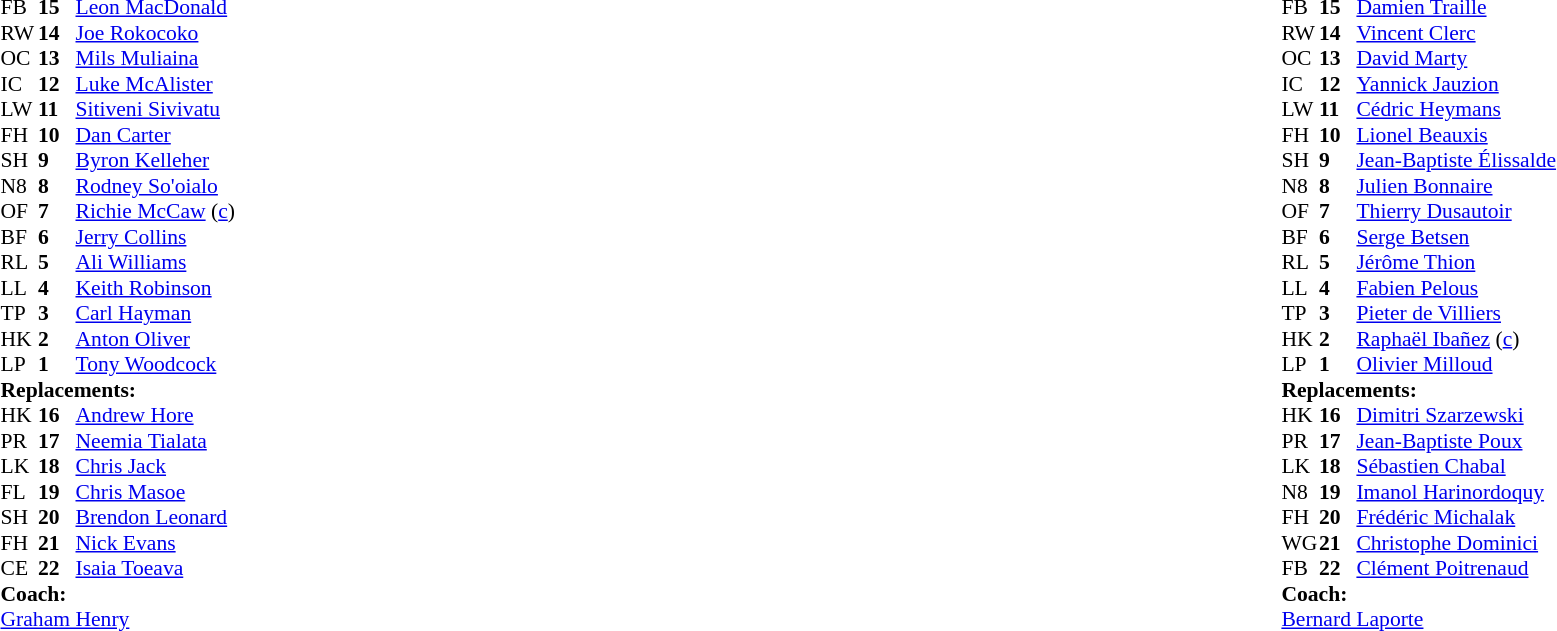<table width="100%">
<tr>
<td valign="top" width="50%"><br><table style="font-size: 90%" cellspacing="0" cellpadding="0">
<tr>
<th width="25"></th>
<th width="25"></th>
</tr>
<tr>
<td>FB</td>
<td><strong>15</strong></td>
<td><a href='#'>Leon MacDonald</a></td>
</tr>
<tr>
<td>RW</td>
<td><strong>14</strong></td>
<td><a href='#'>Joe Rokocoko</a></td>
</tr>
<tr>
<td>OC</td>
<td><strong>13</strong></td>
<td><a href='#'>Mils Muliaina</a></td>
</tr>
<tr>
<td>IC</td>
<td><strong>12</strong></td>
<td><a href='#'>Luke McAlister</a></td>
<td></td>
</tr>
<tr>
<td>LW</td>
<td><strong>11</strong></td>
<td><a href='#'>Sitiveni Sivivatu</a></td>
</tr>
<tr>
<td>FH</td>
<td><strong>10</strong></td>
<td><a href='#'>Dan Carter</a></td>
<td></td>
<td></td>
</tr>
<tr>
<td>SH</td>
<td><strong>9</strong></td>
<td><a href='#'>Byron Kelleher</a></td>
<td></td>
<td></td>
</tr>
<tr>
<td>N8</td>
<td><strong>8</strong></td>
<td><a href='#'>Rodney So'oialo</a></td>
</tr>
<tr>
<td>OF</td>
<td><strong>7</strong></td>
<td><a href='#'>Richie McCaw</a> (<a href='#'>c</a>)</td>
</tr>
<tr>
<td>BF</td>
<td><strong>6</strong></td>
<td><a href='#'>Jerry Collins</a></td>
<td></td>
<td></td>
</tr>
<tr>
<td>RL</td>
<td><strong>5</strong></td>
<td><a href='#'>Ali Williams</a></td>
</tr>
<tr>
<td>LL</td>
<td><strong>4</strong></td>
<td><a href='#'>Keith Robinson</a></td>
<td></td>
<td></td>
</tr>
<tr>
<td>TP</td>
<td><strong>3</strong></td>
<td><a href='#'>Carl Hayman</a></td>
</tr>
<tr>
<td>HK</td>
<td><strong>2</strong></td>
<td><a href='#'>Anton Oliver</a></td>
<td></td>
<td></td>
</tr>
<tr>
<td>LP</td>
<td><strong>1</strong></td>
<td><a href='#'>Tony Woodcock</a></td>
</tr>
<tr>
<td colspan=3><strong>Replacements:</strong></td>
</tr>
<tr>
<td>HK</td>
<td><strong>16</strong></td>
<td><a href='#'>Andrew Hore</a></td>
<td></td>
<td></td>
</tr>
<tr>
<td>PR</td>
<td><strong>17</strong></td>
<td><a href='#'>Neemia Tialata</a></td>
</tr>
<tr>
<td>LK</td>
<td><strong>18</strong></td>
<td><a href='#'>Chris Jack</a></td>
<td></td>
<td></td>
</tr>
<tr>
<td>FL</td>
<td><strong>19</strong></td>
<td><a href='#'>Chris Masoe</a></td>
<td></td>
<td></td>
</tr>
<tr>
<td>SH</td>
<td><strong>20</strong></td>
<td><a href='#'>Brendon Leonard</a></td>
<td></td>
<td></td>
</tr>
<tr>
<td>FH</td>
<td><strong>21</strong></td>
<td><a href='#'>Nick Evans</a></td>
<td></td>
<td></td>
<td></td>
</tr>
<tr>
<td>CE</td>
<td><strong>22</strong></td>
<td><a href='#'>Isaia Toeava</a></td>
<td></td>
<td></td>
<td></td>
</tr>
<tr>
<td colspan=3><strong>Coach:</strong></td>
</tr>
<tr>
<td colspan="4"> <a href='#'>Graham Henry</a></td>
</tr>
</table>
</td>
<td valign="top"></td>
<td valign="top" width="50%"><br><table style="font-size: 90%" cellspacing="0" cellpadding="0" align="center">
<tr>
<th width="25"></th>
<th width="25"></th>
</tr>
<tr>
<td>FB</td>
<td><strong>15</strong></td>
<td><a href='#'>Damien Traille</a></td>
</tr>
<tr>
<td>RW</td>
<td><strong>14</strong></td>
<td><a href='#'>Vincent Clerc</a></td>
</tr>
<tr>
<td>OC</td>
<td><strong>13</strong></td>
<td><a href='#'>David Marty</a></td>
</tr>
<tr>
<td>IC</td>
<td><strong>12</strong></td>
<td><a href='#'>Yannick Jauzion</a></td>
</tr>
<tr>
<td>LW</td>
<td><strong>11</strong></td>
<td><a href='#'>Cédric Heymans</a></td>
<td></td>
<td></td>
</tr>
<tr>
<td>FH</td>
<td><strong>10</strong></td>
<td><a href='#'>Lionel Beauxis</a></td>
<td></td>
<td></td>
</tr>
<tr>
<td>SH</td>
<td><strong>9</strong></td>
<td><a href='#'>Jean-Baptiste Élissalde</a></td>
</tr>
<tr>
<td>N8</td>
<td><strong>8</strong></td>
<td><a href='#'>Julien Bonnaire</a></td>
</tr>
<tr>
<td>OF</td>
<td><strong>7</strong></td>
<td><a href='#'>Thierry Dusautoir</a></td>
</tr>
<tr>
<td>BF</td>
<td><strong>6</strong></td>
<td><a href='#'>Serge Betsen</a></td>
<td></td>
<td></td>
</tr>
<tr>
<td>RL</td>
<td><strong>5</strong></td>
<td><a href='#'>Jérôme Thion</a></td>
</tr>
<tr>
<td>LL</td>
<td><strong>4</strong></td>
<td><a href='#'>Fabien Pelous</a></td>
<td></td>
<td></td>
</tr>
<tr>
<td>TP</td>
<td><strong>3</strong></td>
<td><a href='#'>Pieter de Villiers</a></td>
</tr>
<tr>
<td>HK</td>
<td><strong>2</strong></td>
<td><a href='#'>Raphaël Ibañez</a> (<a href='#'>c</a>)</td>
<td></td>
<td></td>
</tr>
<tr>
<td>LP</td>
<td><strong>1</strong></td>
<td><a href='#'>Olivier Milloud</a></td>
<td></td>
<td></td>
</tr>
<tr>
<td colspan=3><strong>Replacements:</strong></td>
</tr>
<tr>
<td>HK</td>
<td><strong>16</strong></td>
<td><a href='#'>Dimitri Szarzewski</a></td>
<td></td>
<td></td>
</tr>
<tr>
<td>PR</td>
<td><strong>17</strong></td>
<td><a href='#'>Jean-Baptiste Poux</a></td>
<td></td>
<td></td>
</tr>
<tr>
<td>LK</td>
<td><strong>18</strong></td>
<td><a href='#'>Sébastien Chabal</a></td>
<td></td>
<td></td>
</tr>
<tr>
<td>N8</td>
<td><strong>19</strong></td>
<td><a href='#'>Imanol Harinordoquy</a></td>
<td></td>
<td></td>
</tr>
<tr>
<td>FH</td>
<td><strong>20</strong></td>
<td><a href='#'>Frédéric Michalak</a></td>
<td></td>
<td></td>
</tr>
<tr>
<td>WG</td>
<td><strong>21</strong></td>
<td><a href='#'>Christophe Dominici</a></td>
<td></td>
<td></td>
</tr>
<tr>
<td>FB</td>
<td><strong>22</strong></td>
<td><a href='#'>Clément Poitrenaud</a></td>
</tr>
<tr>
<td colspan=3><strong>Coach:</strong></td>
</tr>
<tr>
<td colspan="4"> <a href='#'>Bernard Laporte</a></td>
</tr>
</table>
</td>
</tr>
</table>
